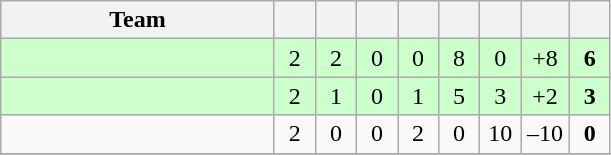<table class="wikitable" style="text-align: center;">
<tr>
<th width="175">Team</th>
<th width="20"></th>
<th width="20"></th>
<th width="20"></th>
<th width="20"></th>
<th width="20"></th>
<th width="20"></th>
<th width="25"></th>
<th width="20"></th>
</tr>
<tr bgcolor=ccffcc>
<td align=left></td>
<td>2</td>
<td>2</td>
<td>0</td>
<td>0</td>
<td>8</td>
<td>0</td>
<td>+8</td>
<td><strong>6</strong></td>
</tr>
<tr bgcolor=ccffcc>
<td align=left></td>
<td>2</td>
<td>1</td>
<td>0</td>
<td>1</td>
<td>5</td>
<td>3</td>
<td>+2</td>
<td><strong>3</strong></td>
</tr>
<tr>
<td align=left></td>
<td>2</td>
<td>0</td>
<td>0</td>
<td>2</td>
<td>0</td>
<td>10</td>
<td>–10</td>
<td><strong>0</strong></td>
</tr>
<tr>
</tr>
</table>
